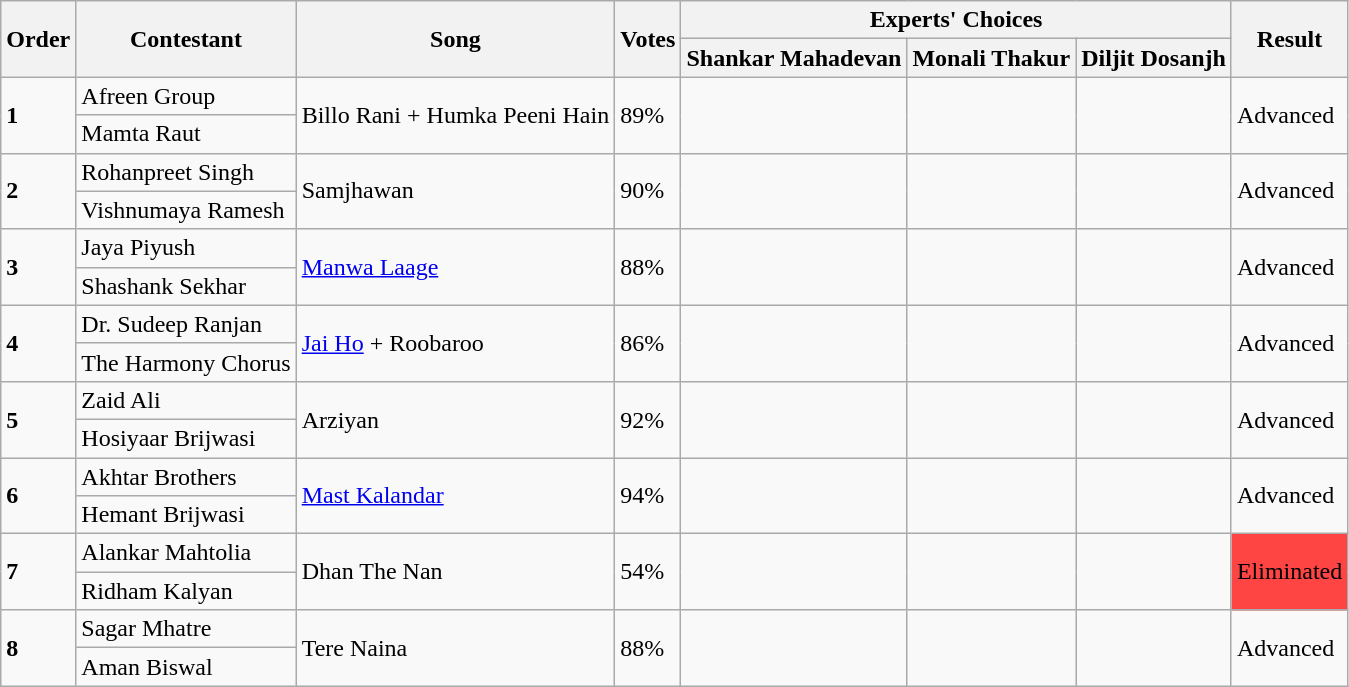<table class="wikitable sortable mw-collapsible">
<tr>
<th rowspan="2">Order</th>
<th rowspan="2">Contestant</th>
<th rowspan="2">Song</th>
<th rowspan="2">Votes</th>
<th colspan="3">Experts' Choices</th>
<th rowspan="2">Result</th>
</tr>
<tr>
<th>Shankar Mahadevan</th>
<th>Monali Thakur</th>
<th>Diljit Dosanjh</th>
</tr>
<tr>
<td rowspan=2><strong>1</strong></td>
<td>Afreen Group</td>
<td rowspan=2>Billo Rani + Humka Peeni Hain</td>
<td rowspan=2>89%</td>
<td rowspan=2></td>
<td rowspan=2></td>
<td rowspan=2></td>
<td rowspan=2>Advanced</td>
</tr>
<tr>
<td>Mamta Raut</td>
</tr>
<tr>
<td rowspan=2><strong>2</strong></td>
<td>Rohanpreet Singh</td>
<td rowspan=2>Samjhawan</td>
<td rowspan=2>90%</td>
<td rowspan=2></td>
<td rowspan=2></td>
<td rowspan=2></td>
<td rowspan=2>Advanced</td>
</tr>
<tr>
<td>Vishnumaya Ramesh</td>
</tr>
<tr>
<td rowspan=2><strong>3</strong></td>
<td>Jaya Piyush</td>
<td rowspan=2><a href='#'>Manwa Laage</a></td>
<td rowspan=2>88%</td>
<td rowspan=2></td>
<td rowspan=2></td>
<td rowspan=2></td>
<td rowspan=2>Advanced</td>
</tr>
<tr>
<td>Shashank Sekhar</td>
</tr>
<tr>
<td rowspan=2><strong>4</strong></td>
<td>Dr. Sudeep Ranjan</td>
<td rowspan=2><a href='#'>Jai Ho</a> + Roobaroo</td>
<td rowspan=2>86%</td>
<td rowspan=2></td>
<td rowspan=2></td>
<td rowspan=2></td>
<td rowspan=2>Advanced</td>
</tr>
<tr>
<td>The Harmony Chorus</td>
</tr>
<tr>
<td rowspan=2><strong>5</strong></td>
<td>Zaid Ali</td>
<td rowspan=2>Arziyan</td>
<td rowspan=2>92%</td>
<td rowspan=2></td>
<td rowspan=2></td>
<td rowspan=2></td>
<td rowspan=2>Advanced</td>
</tr>
<tr>
<td>Hosiyaar Brijwasi</td>
</tr>
<tr>
<td rowspan=2><strong>6</strong></td>
<td>Akhtar Brothers</td>
<td rowspan=2><a href='#'>Mast Kalandar</a></td>
<td rowspan=2>94%</td>
<td rowspan=2></td>
<td rowspan=2></td>
<td rowspan=2></td>
<td rowspan=2>Advanced</td>
</tr>
<tr>
<td>Hemant Brijwasi</td>
</tr>
<tr>
<td rowspan=2><strong>7</strong></td>
<td>Alankar Mahtolia</td>
<td rowspan=2>Dhan The Nan</td>
<td rowspan=2>54%</td>
<td rowspan=2></td>
<td rowspan=2></td>
<td rowspan=2></td>
<td rowspan=2 bgcolor="#ff4444">Eliminated</td>
</tr>
<tr>
<td>Ridham Kalyan</td>
</tr>
<tr>
<td rowspan=2><strong>8</strong></td>
<td>Sagar Mhatre</td>
<td rowspan=2>Tere Naina</td>
<td rowspan=2>88%</td>
<td rowspan=2></td>
<td rowspan=2></td>
<td rowspan=2></td>
<td rowspan=2>Advanced</td>
</tr>
<tr>
<td>Aman Biswal</td>
</tr>
</table>
